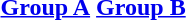<table>
<tr style="text-align:center">
<th><a href='#'>Group A</a></th>
<th><a href='#'>Group B</a></th>
</tr>
<tr style="vertical-align:top">
<td></td>
<td></td>
</tr>
</table>
